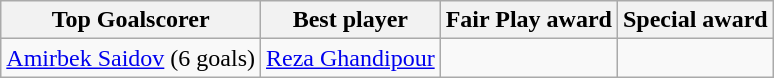<table class="wikitable" style="text-align: center; margin: 0 auto;">
<tr>
<th>Top Goalscorer</th>
<th>Best player</th>
<th>Fair Play award</th>
<th>Special award</th>
</tr>
<tr>
<td> <a href='#'>Amirbek Saidov</a> (6 goals)</td>
<td> <a href='#'>Reza Ghandipour</a></td>
<td></td>
<td></td>
</tr>
</table>
